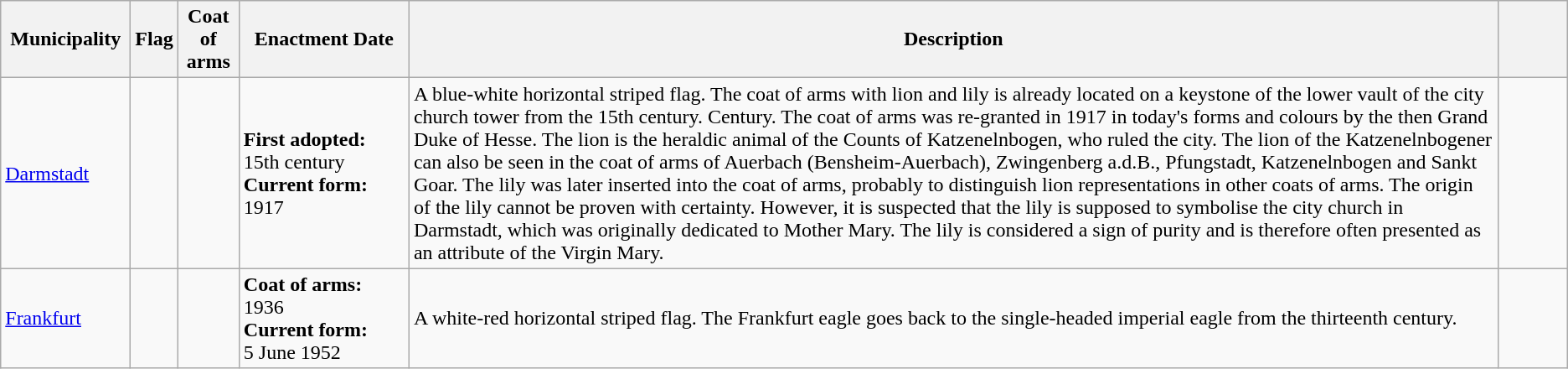<table class="wikitable">
<tr>
<th style="width:12ch;">Municipality</th>
<th>Flag</th>
<th>Coat of arms</th>
<th style="width:16ch;">Enactment Date</th>
<th>Description</th>
<th style="width:6ch;"></th>
</tr>
<tr>
<td><a href='#'>Darmstadt</a></td>
<td><br></td>
<td></td>
<td><strong>First adopted:</strong><br>15th century<br><strong>Current form:</strong><br> 1917</td>
<td>A blue-white horizontal striped flag. The coat of arms with lion and lily is already located on a keystone of the lower vault of the city church tower from the 15th century. Century. The coat of arms was re-granted in 1917 in today's forms and colours by the then Grand Duke of Hesse. The lion is the heraldic animal of the Counts of Katzenelnbogen, who ruled the city. The lion of the Katzenelnbogener can also be seen in the coat of arms of Auerbach (Bensheim-Auerbach), Zwingenberg a.d.B., Pfungstadt, Katzenelnbogen and Sankt Goar. The lily was later inserted into the coat of arms, probably to distinguish lion representations in other coats of arms. The origin of the lily cannot be proven with certainty. However, it is suspected that the lily is supposed to symbolise the city church in Darmstadt, which was originally dedicated to Mother Mary. The lily is considered a sign of purity and is therefore often presented as an attribute of the Virgin Mary.</td>
<td></td>
</tr>
<tr>
<td><a href='#'>Frankfurt</a></td>
<td><br><br></td>
<td></td>
<td><strong>Coat of arms:</strong><br>1936<br><strong>Current form:</strong><br> 5 June 1952</td>
<td>A white-red horizontal striped flag. The Frankfurt eagle goes back to the single-headed imperial eagle from the thirteenth century.</td>
<td></td>
</tr>
</table>
